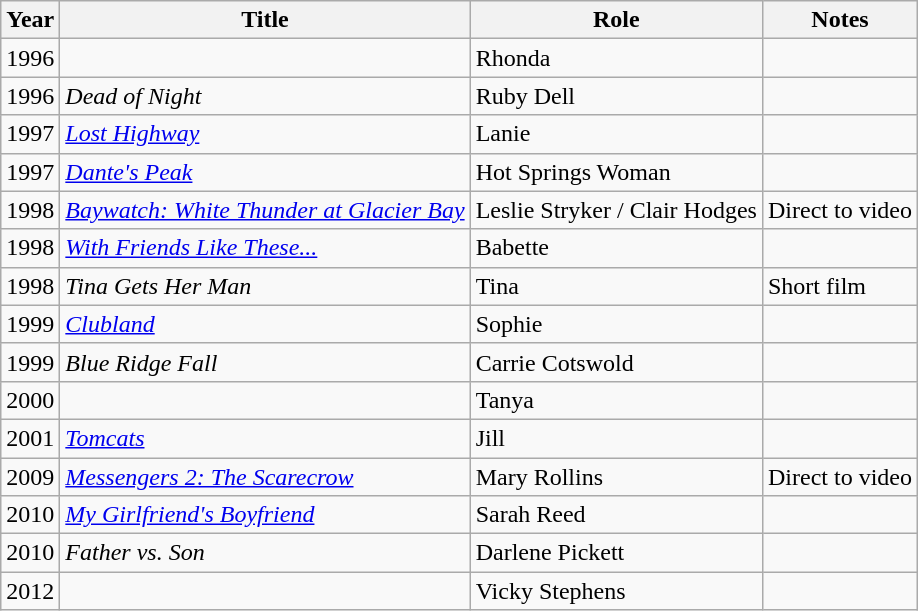<table class="wikitable sortable">
<tr>
<th>Year</th>
<th>Title</th>
<th>Role</th>
<th class="unsortable">Notes</th>
</tr>
<tr>
<td>1996</td>
<td><em></em></td>
<td>Rhonda</td>
<td></td>
</tr>
<tr>
<td>1996</td>
<td><em>Dead of Night</em></td>
<td>Ruby Dell</td>
<td></td>
</tr>
<tr>
<td>1997</td>
<td><em><a href='#'>Lost Highway</a></em></td>
<td>Lanie</td>
<td></td>
</tr>
<tr>
<td>1997</td>
<td><em><a href='#'>Dante's Peak</a></em></td>
<td>Hot Springs Woman</td>
<td></td>
</tr>
<tr>
<td>1998</td>
<td><em><a href='#'>Baywatch: White Thunder at Glacier Bay</a></em></td>
<td>Leslie Stryker / Clair Hodges</td>
<td>Direct to video</td>
</tr>
<tr>
<td>1998</td>
<td><em><a href='#'>With Friends Like These...</a></em></td>
<td>Babette</td>
<td></td>
</tr>
<tr>
<td>1998</td>
<td><em>Tina Gets Her Man</em></td>
<td>Tina</td>
<td>Short film</td>
</tr>
<tr>
<td>1999</td>
<td><em><a href='#'>Clubland</a></em></td>
<td>Sophie</td>
<td></td>
</tr>
<tr>
<td>1999</td>
<td><em>Blue Ridge Fall</em></td>
<td>Carrie Cotswold</td>
<td></td>
</tr>
<tr>
<td>2000</td>
<td><em></em></td>
<td>Tanya</td>
<td></td>
</tr>
<tr>
<td>2001</td>
<td><em><a href='#'>Tomcats</a></em></td>
<td>Jill</td>
<td></td>
</tr>
<tr>
<td>2009</td>
<td><em><a href='#'>Messengers 2: The Scarecrow</a></em></td>
<td>Mary Rollins</td>
<td>Direct to video</td>
</tr>
<tr>
<td>2010</td>
<td><em><a href='#'>My Girlfriend's Boyfriend</a></em></td>
<td>Sarah Reed</td>
<td></td>
</tr>
<tr>
<td>2010</td>
<td><em>Father vs. Son</em></td>
<td>Darlene Pickett</td>
<td></td>
</tr>
<tr>
<td>2012</td>
<td><em></em></td>
<td>Vicky Stephens</td>
<td></td>
</tr>
</table>
